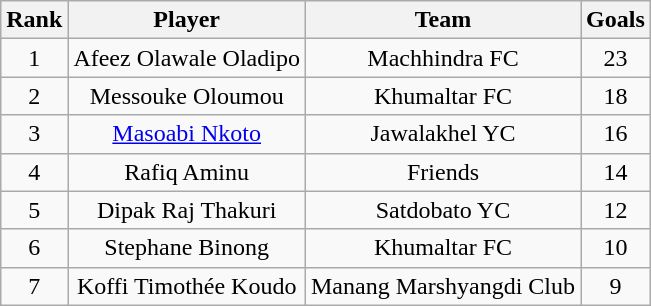<table class="wikitable" style="text-align:center">
<tr>
<th>Rank</th>
<th>Player</th>
<th>Team</th>
<th>Goals</th>
</tr>
<tr>
<td>1</td>
<td> Afeez Olawale Oladipo</td>
<td>Machhindra FC</td>
<td>23</td>
</tr>
<tr>
<td>2</td>
<td> Messouke Oloumou</td>
<td>Khumaltar FC</td>
<td>18</td>
</tr>
<tr>
<td rowspan="1">3</td>
<td> <a href='#'>Masoabi Nkoto</a></td>
<td>Jawalakhel YC</td>
<td rowspan="1">16</td>
</tr>
<tr>
<td>4</td>
<td> Rafiq Aminu</td>
<td>Friends</td>
<td>14</td>
</tr>
<tr>
<td rowspan="1">5</td>
<td> Dipak Raj Thakuri</td>
<td>Satdobato YC</td>
<td rowspan="1">12</td>
</tr>
<tr>
<td rowspan="1">6</td>
<td> Stephane Binong</td>
<td>Khumaltar FC</td>
<td rowspan="1">10</td>
</tr>
<tr>
<td rowspan="1">7</td>
<td> Koffi Timothée Koudo</td>
<td>Manang Marshyangdi Club</td>
<td rowspan="1">9</td>
</tr>
</table>
